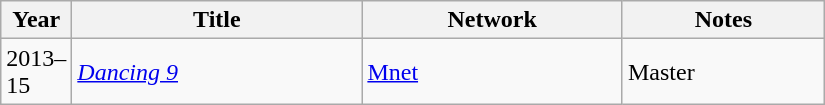<table class="wikitable" style="width:550px">
<tr>
<th width=10>Year</th>
<th>Title</th>
<th>Network</th>
<th>Notes</th>
</tr>
<tr>
<td>2013–15</td>
<td><em><a href='#'>Dancing 9</a></em></td>
<td><a href='#'>Mnet</a></td>
<td>Master</td>
</tr>
</table>
